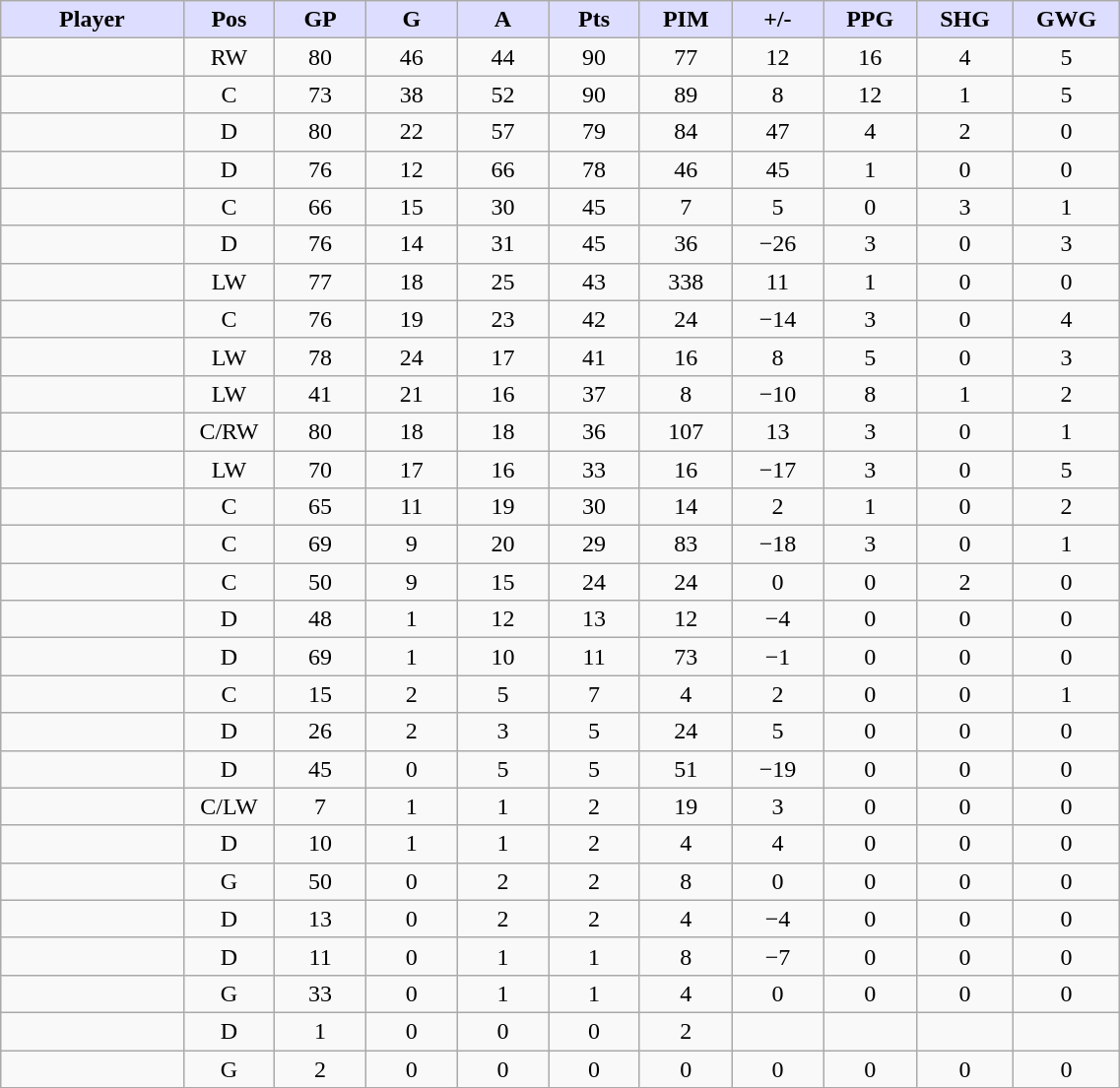<table style="width:60%;" class="wikitable sortable">
<tr style="text-align:center;">
<th style="background:#ddf; width:10%;">Player</th>
<th style="background:#ddf; width:3%;" title="Position">Pos</th>
<th style="background:#ddf; width:5%;" title="Games played">GP</th>
<th style="background:#ddf; width:5%;" title="Goals">G</th>
<th style="background:#ddf; width:5%;" title="Assists">A</th>
<th style="background:#ddf; width:5%;" title="Points">Pts</th>
<th style="background:#ddf; width:5%;" title="Penalties in Minutes">PIM</th>
<th style="background:#ddf; width:5%;" title="Plus/Minus">+/-</th>
<th style="background:#ddf; width:5%;" title="Power Play Goals">PPG</th>
<th style="background:#ddf; width:5%;" title="Short-handed Goals">SHG</th>
<th style="background:#ddf; width:5%;" title="Game-winning Goals">GWG</th>
</tr>
<tr style="text-align:center;">
<td style="text-align:right;"></td>
<td>RW</td>
<td>80</td>
<td>46</td>
<td>44</td>
<td>90</td>
<td>77</td>
<td>12</td>
<td>16</td>
<td>4</td>
<td>5</td>
</tr>
<tr style="text-align:center;">
<td style="text-align:right;"></td>
<td>C</td>
<td>73</td>
<td>38</td>
<td>52</td>
<td>90</td>
<td>89</td>
<td>8</td>
<td>12</td>
<td>1</td>
<td>5</td>
</tr>
<tr style="text-align:center;">
<td style="text-align:right;"></td>
<td>D</td>
<td>80</td>
<td>22</td>
<td>57</td>
<td>79</td>
<td>84</td>
<td>47</td>
<td>4</td>
<td>2</td>
<td>0</td>
</tr>
<tr style="text-align:center;">
<td style="text-align:right;"></td>
<td>D</td>
<td>76</td>
<td>12</td>
<td>66</td>
<td>78</td>
<td>46</td>
<td>45</td>
<td>1</td>
<td>0</td>
<td>0</td>
</tr>
<tr style="text-align:center;">
<td style="text-align:right;"></td>
<td>C</td>
<td>66</td>
<td>15</td>
<td>30</td>
<td>45</td>
<td>7</td>
<td>5</td>
<td>0</td>
<td>3</td>
<td>1</td>
</tr>
<tr style="text-align:center;">
<td style="text-align:right;"></td>
<td>D</td>
<td>76</td>
<td>14</td>
<td>31</td>
<td>45</td>
<td>36</td>
<td>−26</td>
<td>3</td>
<td>0</td>
<td>3</td>
</tr>
<tr style="text-align:center;">
<td style="text-align:right;"></td>
<td>LW</td>
<td>77</td>
<td>18</td>
<td>25</td>
<td>43</td>
<td>338</td>
<td>11</td>
<td>1</td>
<td>0</td>
<td>0</td>
</tr>
<tr style="text-align:center;">
<td style="text-align:right;"></td>
<td>C</td>
<td>76</td>
<td>19</td>
<td>23</td>
<td>42</td>
<td>24</td>
<td>−14</td>
<td>3</td>
<td>0</td>
<td>4</td>
</tr>
<tr style="text-align:center;">
<td style="text-align:right;"></td>
<td>LW</td>
<td>78</td>
<td>24</td>
<td>17</td>
<td>41</td>
<td>16</td>
<td>8</td>
<td>5</td>
<td>0</td>
<td>3</td>
</tr>
<tr style="text-align:center;">
<td style="text-align:right;"></td>
<td>LW</td>
<td>41</td>
<td>21</td>
<td>16</td>
<td>37</td>
<td>8</td>
<td>−10</td>
<td>8</td>
<td>1</td>
<td>2</td>
</tr>
<tr style="text-align:center;">
<td style="text-align:right;"></td>
<td>C/RW</td>
<td>80</td>
<td>18</td>
<td>18</td>
<td>36</td>
<td>107</td>
<td>13</td>
<td>3</td>
<td>0</td>
<td>1</td>
</tr>
<tr style="text-align:center;">
<td style="text-align:right;"></td>
<td>LW</td>
<td>70</td>
<td>17</td>
<td>16</td>
<td>33</td>
<td>16</td>
<td>−17</td>
<td>3</td>
<td>0</td>
<td>5</td>
</tr>
<tr style="text-align:center;">
<td style="text-align:right;"></td>
<td>C</td>
<td>65</td>
<td>11</td>
<td>19</td>
<td>30</td>
<td>14</td>
<td>2</td>
<td>1</td>
<td>0</td>
<td>2</td>
</tr>
<tr style="text-align:center;">
<td style="text-align:right;"></td>
<td>C</td>
<td>69</td>
<td>9</td>
<td>20</td>
<td>29</td>
<td>83</td>
<td>−18</td>
<td>3</td>
<td>0</td>
<td>1</td>
</tr>
<tr style="text-align:center;">
<td style="text-align:right;"></td>
<td>C</td>
<td>50</td>
<td>9</td>
<td>15</td>
<td>24</td>
<td>24</td>
<td>0</td>
<td>0</td>
<td>2</td>
<td>0</td>
</tr>
<tr style="text-align:center;">
<td style="text-align:right;"></td>
<td>D</td>
<td>48</td>
<td>1</td>
<td>12</td>
<td>13</td>
<td>12</td>
<td>−4</td>
<td>0</td>
<td>0</td>
<td>0</td>
</tr>
<tr style="text-align:center;">
<td style="text-align:right;"></td>
<td>D</td>
<td>69</td>
<td>1</td>
<td>10</td>
<td>11</td>
<td>73</td>
<td>−1</td>
<td>0</td>
<td>0</td>
<td>0</td>
</tr>
<tr style="text-align:center;">
<td style="text-align:right;"></td>
<td>C</td>
<td>15</td>
<td>2</td>
<td>5</td>
<td>7</td>
<td>4</td>
<td>2</td>
<td>0</td>
<td>0</td>
<td>1</td>
</tr>
<tr style="text-align:center;">
<td style="text-align:right;"></td>
<td>D</td>
<td>26</td>
<td>2</td>
<td>3</td>
<td>5</td>
<td>24</td>
<td>5</td>
<td>0</td>
<td>0</td>
<td>0</td>
</tr>
<tr style="text-align:center;">
<td style="text-align:right;"></td>
<td>D</td>
<td>45</td>
<td>0</td>
<td>5</td>
<td>5</td>
<td>51</td>
<td>−19</td>
<td>0</td>
<td>0</td>
<td>0</td>
</tr>
<tr style="text-align:center;">
<td style="text-align:right;"></td>
<td>C/LW</td>
<td>7</td>
<td>1</td>
<td>1</td>
<td>2</td>
<td>19</td>
<td>3</td>
<td>0</td>
<td>0</td>
<td>0</td>
</tr>
<tr style="text-align:center;">
<td style="text-align:right;"></td>
<td>D</td>
<td>10</td>
<td>1</td>
<td>1</td>
<td>2</td>
<td>4</td>
<td>4</td>
<td>0</td>
<td>0</td>
<td>0</td>
</tr>
<tr style="text-align:center;">
<td style="text-align:right;"></td>
<td>G</td>
<td>50</td>
<td>0</td>
<td>2</td>
<td>2</td>
<td>8</td>
<td>0</td>
<td>0</td>
<td>0</td>
<td>0</td>
</tr>
<tr style="text-align:center;">
<td style="text-align:right;"></td>
<td>D</td>
<td>13</td>
<td>0</td>
<td>2</td>
<td>2</td>
<td>4</td>
<td>−4</td>
<td>0</td>
<td>0</td>
<td>0</td>
</tr>
<tr style="text-align:center;">
<td style="text-align:right;"></td>
<td>D</td>
<td>11</td>
<td>0</td>
<td>1</td>
<td>1</td>
<td>8</td>
<td>−7</td>
<td>0</td>
<td>0</td>
<td>0</td>
</tr>
<tr style="text-align:center;">
<td style="text-align:right;"></td>
<td>G</td>
<td>33</td>
<td>0</td>
<td>1</td>
<td>1</td>
<td>4</td>
<td>0</td>
<td>0</td>
<td>0</td>
<td>0</td>
</tr>
<tr style="text-align:center;">
<td style="text-align:right;"></td>
<td>D</td>
<td>1</td>
<td>0</td>
<td>0</td>
<td>0</td>
<td>2</td>
<td></td>
<td></td>
<td></td>
<td></td>
</tr>
<tr style="text-align:center;">
<td style="text-align:right;"></td>
<td>G</td>
<td>2</td>
<td>0</td>
<td>0</td>
<td>0</td>
<td>0</td>
<td>0</td>
<td>0</td>
<td>0</td>
<td>0</td>
</tr>
</table>
